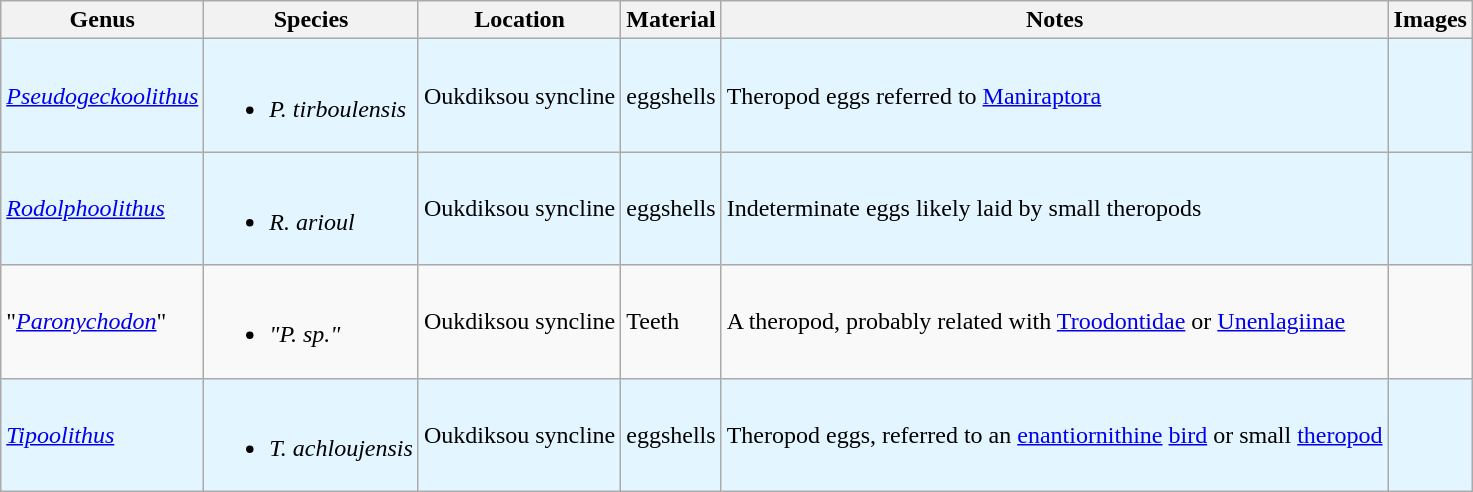<table class="wikitable">
<tr>
<th>Genus</th>
<th>Species</th>
<th>Location</th>
<th>Material</th>
<th>Notes</th>
<th>Images</th>
</tr>
<tr>
<td style="background:#E3F5FF;"><em><a href='#'>Pseudogeckoolithus</a></em></td>
<td style="background:#E3F5FF;"><br><ul><li><em>P. tirboulensis</em></li></ul></td>
<td style="background:#E3F5FF;">Oukdiksou syncline</td>
<td style="background:#E3F5FF;">eggshells</td>
<td style="background:#E3F5FF;">Theropod eggs referred to <a href='#'>Maniraptora</a></td>
<td style="background:#E3F5FF;"></td>
</tr>
<tr>
<td style="background:#E3F5FF;"><em><a href='#'>Rodolphoolithus</a></em></td>
<td style="background:#E3F5FF;"><br><ul><li><em>R. arioul</em></li></ul></td>
<td style="background:#E3F5FF;">Oukdiksou syncline</td>
<td style="background:#E3F5FF;">eggshells</td>
<td style="background:#E3F5FF;">Indeterminate eggs likely laid by small theropods</td>
<td style="background:#E3F5FF;"></td>
</tr>
<tr>
<td>"<em><a href='#'>Paronychodon</a></em>"</td>
<td><br><ul><li><em>"P. sp."</em></li></ul></td>
<td>Oukdiksou syncline</td>
<td>Teeth</td>
<td>A theropod, probably related with <a href='#'>Troodontidae</a> or <a href='#'>Unenlagiinae</a></td>
<td></td>
</tr>
<tr>
<td style="background:#E3F5FF;"><em><a href='#'>Tipoolithus</a></em></td>
<td style="background:#E3F5FF;"><br><ul><li><em>T. achloujensis</em></li></ul></td>
<td style="background:#E3F5FF;">Oukdiksou syncline</td>
<td style="background:#E3F5FF;">eggshells</td>
<td style="background:#E3F5FF;">Theropod eggs, referred to an <a href='#'>enantiornithine</a> <a href='#'>bird</a> or small <a href='#'>theropod</a></td>
<td style="background:#E3F5FF;"></td>
</tr>
</table>
